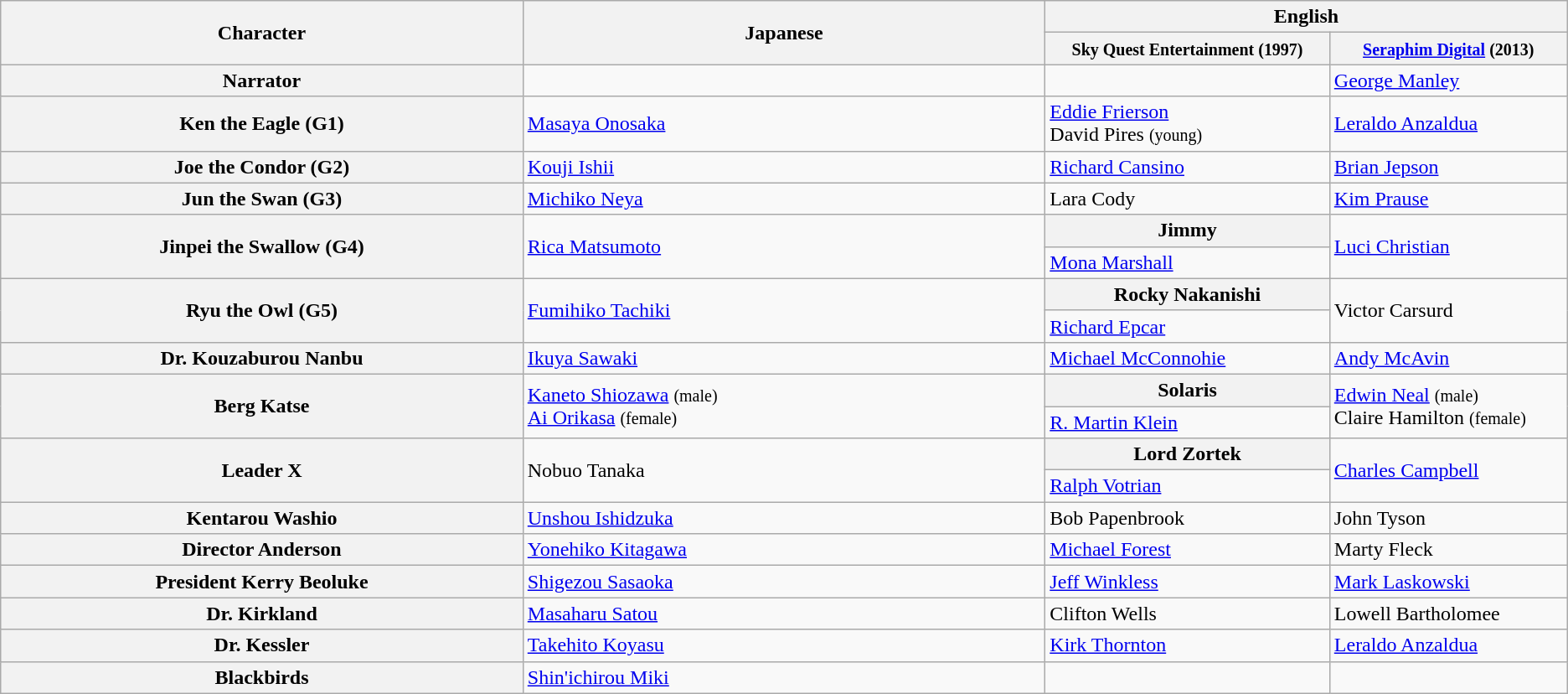<table class="wikitable mw-collapsible">
<tr>
<th rowspan="2" style="width:25%; text-align:center;">Character</th>
<th rowspan="2" style="width:25%; text-align:center;">Japanese</th>
<th colspan="2" style="width:25%; text-align:center;">English</th>
</tr>
<tr>
<th><small>Sky Quest Entertainment (1997)</small></th>
<th><small><a href='#'>Seraphim Digital</a> (2013)</small></th>
</tr>
<tr>
<th>Narrator</th>
<td></td>
<td></td>
<td><a href='#'>George Manley</a></td>
</tr>
<tr>
<th>Ken the Eagle (G1)</th>
<td><a href='#'>Masaya Onosaka</a></td>
<td><a href='#'>Eddie Frierson</a><br>David Pires <small>(young)</small></td>
<td><a href='#'>Leraldo Anzaldua</a></td>
</tr>
<tr>
<th>Joe the Condor (G2)</th>
<td><a href='#'>Kouji Ishii</a></td>
<td><a href='#'>Richard Cansino</a></td>
<td><a href='#'>Brian Jepson</a></td>
</tr>
<tr>
<th>Jun the Swan (G3)</th>
<td><a href='#'>Michiko Neya</a></td>
<td>Lara Cody</td>
<td><a href='#'>Kim Prause</a></td>
</tr>
<tr>
<th rowspan="2">Jinpei the Swallow (G4)</th>
<td rowspan="2"><a href='#'>Rica Matsumoto</a></td>
<th>Jimmy</th>
<td rowspan="2"><a href='#'>Luci Christian</a></td>
</tr>
<tr>
<td><a href='#'>Mona Marshall</a></td>
</tr>
<tr>
<th rowspan="2">Ryu the Owl (G5)</th>
<td rowspan="2"><a href='#'>Fumihiko Tachiki</a></td>
<th>Rocky Nakanishi</th>
<td rowspan="2">Victor Carsurd</td>
</tr>
<tr>
<td><a href='#'>Richard Epcar</a></td>
</tr>
<tr>
<th>Dr. Kouzaburou Nanbu</th>
<td><a href='#'>Ikuya Sawaki</a></td>
<td><a href='#'>Michael McConnohie</a></td>
<td><a href='#'>Andy McAvin</a></td>
</tr>
<tr>
<th rowspan="2">Berg Katse</th>
<td rowspan="2"><a href='#'>Kaneto Shiozawa</a> <small>(male)</small><br><a href='#'>Ai Orikasa</a> <small>(female)</small></td>
<th>Solaris</th>
<td rowspan="2"><a href='#'>Edwin Neal</a> <small>(male)</small><br>Claire Hamilton <small>(female)</small></td>
</tr>
<tr>
<td><a href='#'>R. Martin Klein</a></td>
</tr>
<tr>
<th rowspan="2">Leader X</th>
<td rowspan="2">Nobuo Tanaka</td>
<th>Lord Zortek</th>
<td rowspan="2"><a href='#'>Charles Campbell</a></td>
</tr>
<tr>
<td><a href='#'>Ralph Votrian</a></td>
</tr>
<tr>
<th>Kentarou Washio</th>
<td><a href='#'>Unshou Ishidzuka</a></td>
<td>Bob Papenbrook</td>
<td>John Tyson</td>
</tr>
<tr>
<th>Director Anderson</th>
<td><a href='#'>Yonehiko Kitagawa</a></td>
<td><a href='#'>Michael Forest</a></td>
<td>Marty Fleck</td>
</tr>
<tr>
<th>President Kerry Beoluke</th>
<td><a href='#'>Shigezou Sasaoka</a></td>
<td><a href='#'>Jeff Winkless</a></td>
<td><a href='#'>Mark Laskowski</a></td>
</tr>
<tr>
<th>Dr. Kirkland</th>
<td><a href='#'>Masaharu Satou</a></td>
<td>Clifton Wells</td>
<td>Lowell Bartholomee</td>
</tr>
<tr>
<th>Dr. Kessler</th>
<td><a href='#'>Takehito Koyasu</a></td>
<td><a href='#'>Kirk Thornton</a></td>
<td><a href='#'>Leraldo Anzaldua</a></td>
</tr>
<tr>
<th>Blackbirds</th>
<td><a href='#'>Shin'ichirou Miki</a></td>
<td></td>
<td></td>
</tr>
</table>
